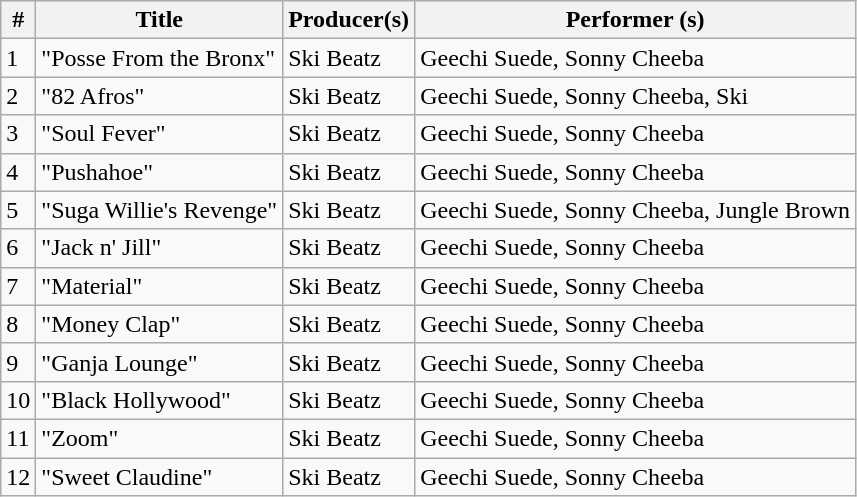<table class="wikitable">
<tr>
<th>#</th>
<th>Title</th>
<th>Producer(s)</th>
<th>Performer (s)</th>
</tr>
<tr>
<td>1</td>
<td>"Posse From the Bronx"</td>
<td>Ski Beatz</td>
<td>Geechi Suede, Sonny Cheeba</td>
</tr>
<tr>
<td>2</td>
<td>"82 Afros"</td>
<td>Ski Beatz</td>
<td>Geechi Suede, Sonny Cheeba, Ski</td>
</tr>
<tr>
<td>3</td>
<td>"Soul Fever"</td>
<td>Ski Beatz</td>
<td>Geechi Suede, Sonny Cheeba</td>
</tr>
<tr>
<td>4</td>
<td>"Pushahoe"</td>
<td>Ski Beatz</td>
<td>Geechi Suede, Sonny Cheeba</td>
</tr>
<tr>
<td>5</td>
<td>"Suga Willie's Revenge"</td>
<td>Ski Beatz</td>
<td>Geechi Suede, Sonny Cheeba, Jungle Brown</td>
</tr>
<tr>
<td>6</td>
<td>"Jack n' Jill"</td>
<td>Ski Beatz</td>
<td>Geechi Suede, Sonny Cheeba</td>
</tr>
<tr>
<td>7</td>
<td>"Material"</td>
<td>Ski Beatz</td>
<td>Geechi Suede, Sonny Cheeba</td>
</tr>
<tr>
<td>8</td>
<td>"Money Clap"</td>
<td>Ski Beatz</td>
<td>Geechi Suede, Sonny Cheeba</td>
</tr>
<tr>
<td>9</td>
<td>"Ganja Lounge"</td>
<td>Ski Beatz</td>
<td>Geechi Suede, Sonny Cheeba</td>
</tr>
<tr>
<td>10</td>
<td>"Black Hollywood"</td>
<td>Ski Beatz</td>
<td>Geechi Suede, Sonny Cheeba</td>
</tr>
<tr>
<td>11</td>
<td>"Zoom"</td>
<td>Ski Beatz</td>
<td>Geechi Suede, Sonny Cheeba</td>
</tr>
<tr>
<td>12</td>
<td>"Sweet Claudine"</td>
<td>Ski Beatz</td>
<td>Geechi Suede, Sonny Cheeba</td>
</tr>
</table>
